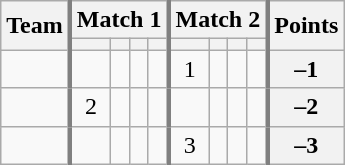<table class="wikitable sortable" style="text-align:center;">
<tr>
<th rowspan=2>Team</th>
<th colspan=4 style="border-left:3px solid gray">Match 1</th>
<th colspan=4 style="border-left:3px solid gray">Match 2</th>
<th rowspan=2 style="border-left:3px solid gray">Points</th>
</tr>
<tr>
<th style="border-left:3px solid gray"></th>
<th></th>
<th></th>
<th></th>
<th style="border-left:3px solid gray"></th>
<th></th>
<th></th>
<th></th>
</tr>
<tr>
<td align=left></td>
<td style="border-left:3px solid gray"></td>
<td></td>
<td></td>
<td></td>
<td style="border-left:3px solid gray">1</td>
<td></td>
<td></td>
<td></td>
<th style="border-left:3px solid gray">–1</th>
</tr>
<tr>
<td align=left></td>
<td style="border-left:3px solid gray">2</td>
<td></td>
<td></td>
<td></td>
<td style="border-left:3px solid gray"></td>
<td></td>
<td></td>
<td></td>
<th style="border-left:3px solid gray">–2</th>
</tr>
<tr>
<td align=left></td>
<td style="border-left:3px solid gray"></td>
<td></td>
<td></td>
<td></td>
<td style="border-left:3px solid gray">3</td>
<td></td>
<td></td>
<td></td>
<th style="border-left:3px solid gray">–3</th>
</tr>
</table>
